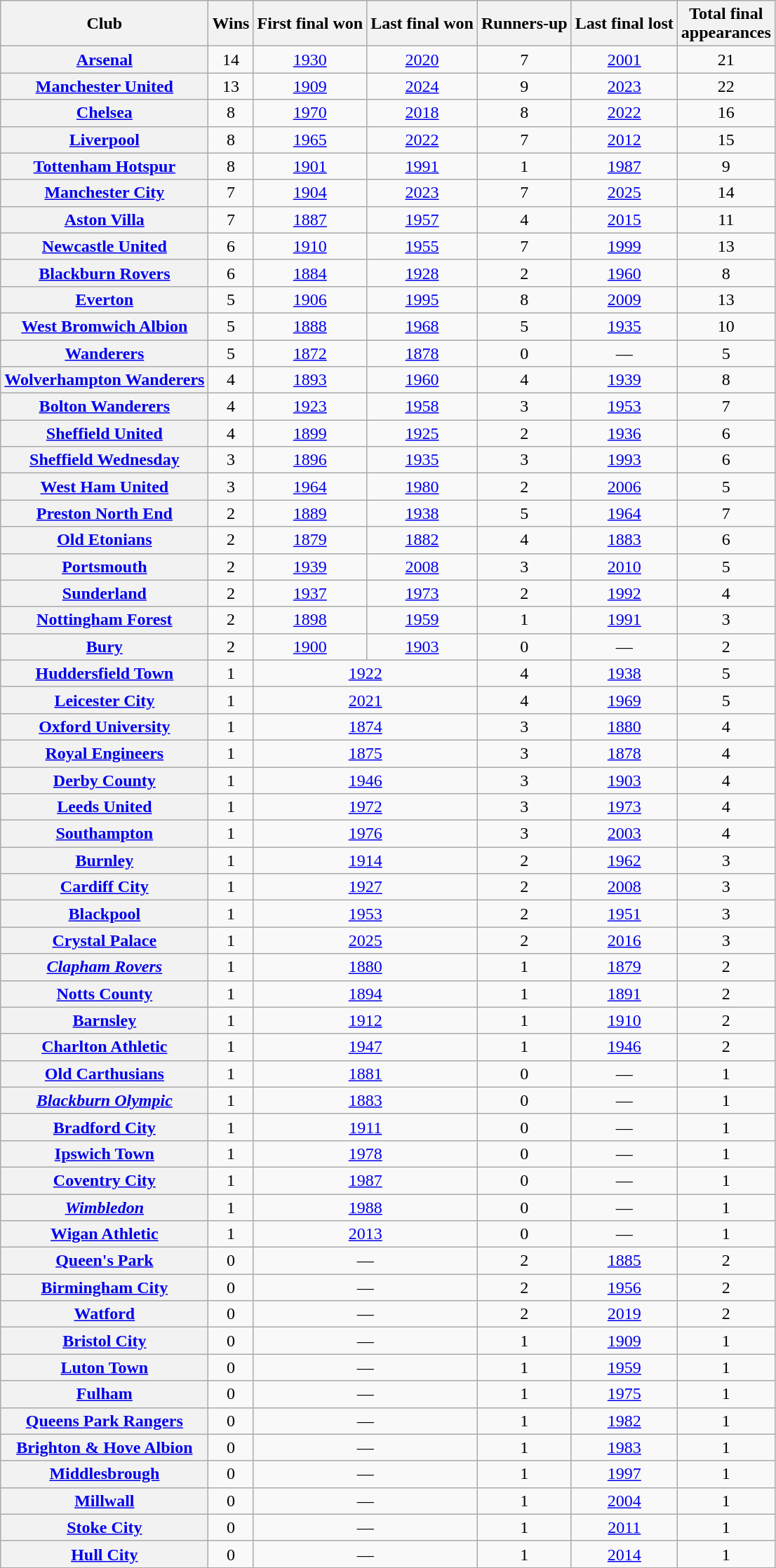<table class="wikitable sortable plainrowheaders" style="text-align:center">
<tr>
<th scope="col">Club</th>
<th scope="col">Wins</th>
<th scope="col">First final won</th>
<th scope="col">Last final won</th>
<th scope="col">Runners-up</th>
<th scope="col">Last final lost</th>
<th scope="col">Total final<br>appearances</th>
</tr>
<tr>
<th scope="row"><a href='#'>Arsenal</a></th>
<td>14</td>
<td><a href='#'>1930</a></td>
<td><a href='#'>2020</a></td>
<td>7</td>
<td><a href='#'>2001</a></td>
<td>21</td>
</tr>
<tr>
<th scope="row"><a href='#'>Manchester United</a></th>
<td>13</td>
<td><a href='#'>1909</a></td>
<td><a href='#'>2024</a></td>
<td>9</td>
<td><a href='#'>2023</a></td>
<td>22</td>
</tr>
<tr>
<th scope="row"><a href='#'>Chelsea</a></th>
<td>8</td>
<td><a href='#'>1970</a></td>
<td><a href='#'>2018</a></td>
<td>8</td>
<td><a href='#'>2022</a></td>
<td>16</td>
</tr>
<tr>
<th scope="row"><a href='#'>Liverpool</a></th>
<td>8</td>
<td><a href='#'>1965</a></td>
<td><a href='#'>2022</a></td>
<td>7</td>
<td><a href='#'>2012</a></td>
<td>15</td>
</tr>
<tr>
<th scope="row"><a href='#'>Tottenham Hotspur</a></th>
<td>8</td>
<td><a href='#'>1901</a></td>
<td><a href='#'>1991</a></td>
<td>1</td>
<td><a href='#'>1987</a></td>
<td>9</td>
</tr>
<tr>
<th scope="row"><a href='#'>Manchester City</a></th>
<td>7</td>
<td><a href='#'>1904</a></td>
<td><a href='#'>2023</a></td>
<td>7</td>
<td><a href='#'>2025</a></td>
<td>14</td>
</tr>
<tr>
<th scope="row"><a href='#'>Aston Villa</a></th>
<td>7</td>
<td><a href='#'>1887</a></td>
<td><a href='#'>1957</a></td>
<td>4</td>
<td><a href='#'>2015</a></td>
<td>11</td>
</tr>
<tr>
<th scope="row"><a href='#'>Newcastle United</a></th>
<td>6</td>
<td><a href='#'>1910</a></td>
<td><a href='#'>1955</a></td>
<td>7</td>
<td><a href='#'>1999</a></td>
<td>13</td>
</tr>
<tr>
<th scope="row"><a href='#'>Blackburn Rovers</a></th>
<td>6</td>
<td><a href='#'>1884</a></td>
<td><a href='#'>1928</a></td>
<td>2</td>
<td><a href='#'>1960</a></td>
<td>8</td>
</tr>
<tr>
<th scope="row"><a href='#'>Everton</a></th>
<td>5</td>
<td><a href='#'>1906</a></td>
<td><a href='#'>1995</a></td>
<td>8</td>
<td><a href='#'>2009</a></td>
<td>13</td>
</tr>
<tr>
<th scope="row"><a href='#'>West Bromwich Albion</a></th>
<td>5</td>
<td><a href='#'>1888</a></td>
<td><a href='#'>1968</a></td>
<td>5</td>
<td><a href='#'>1935</a></td>
<td>10</td>
</tr>
<tr>
<th scope="row"><a href='#'>Wanderers</a></th>
<td>5</td>
<td><a href='#'>1872</a></td>
<td><a href='#'>1878</a></td>
<td>0</td>
<td>—</td>
<td>5</td>
</tr>
<tr>
<th scope="row"><a href='#'>Wolverhampton Wanderers</a></th>
<td>4</td>
<td><a href='#'>1893</a></td>
<td><a href='#'>1960</a></td>
<td>4</td>
<td><a href='#'>1939</a></td>
<td>8</td>
</tr>
<tr>
<th scope="row"><a href='#'>Bolton Wanderers</a></th>
<td>4</td>
<td><a href='#'>1923</a></td>
<td><a href='#'>1958</a></td>
<td>3</td>
<td><a href='#'>1953</a></td>
<td>7</td>
</tr>
<tr>
<th scope="row"><a href='#'>Sheffield United</a></th>
<td>4</td>
<td><a href='#'>1899</a></td>
<td><a href='#'>1925</a></td>
<td>2</td>
<td><a href='#'>1936</a></td>
<td>6</td>
</tr>
<tr>
<th scope="row"><a href='#'>Sheffield Wednesday</a></th>
<td>3</td>
<td><a href='#'>1896</a></td>
<td><a href='#'>1935</a></td>
<td>3</td>
<td><a href='#'>1993</a></td>
<td>6</td>
</tr>
<tr>
<th scope="row"><a href='#'>West Ham United</a></th>
<td>3</td>
<td><a href='#'>1964</a></td>
<td><a href='#'>1980</a></td>
<td>2</td>
<td><a href='#'>2006</a></td>
<td>5</td>
</tr>
<tr>
<th scope="row"><a href='#'>Preston North End</a></th>
<td>2</td>
<td><a href='#'>1889</a></td>
<td><a href='#'>1938</a></td>
<td>5</td>
<td><a href='#'>1964</a></td>
<td>7</td>
</tr>
<tr>
<th scope="row"><a href='#'>Old Etonians</a></th>
<td>2</td>
<td><a href='#'>1879</a></td>
<td><a href='#'>1882</a></td>
<td>4</td>
<td><a href='#'>1883</a></td>
<td>6</td>
</tr>
<tr>
<th scope="row"><a href='#'>Portsmouth</a></th>
<td>2</td>
<td><a href='#'>1939</a></td>
<td><a href='#'>2008</a></td>
<td>3</td>
<td><a href='#'>2010</a></td>
<td>5</td>
</tr>
<tr>
<th scope="row"><a href='#'>Sunderland</a></th>
<td>2</td>
<td><a href='#'>1937</a></td>
<td><a href='#'>1973</a></td>
<td>2</td>
<td><a href='#'>1992</a></td>
<td>4</td>
</tr>
<tr>
<th scope="row"><a href='#'>Nottingham Forest</a></th>
<td>2</td>
<td><a href='#'>1898</a></td>
<td><a href='#'>1959</a></td>
<td>1</td>
<td><a href='#'>1991</a></td>
<td>3</td>
</tr>
<tr>
<th scope="row"><a href='#'>Bury</a></th>
<td>2</td>
<td><a href='#'>1900</a></td>
<td><a href='#'>1903</a></td>
<td>0</td>
<td>—</td>
<td>2</td>
</tr>
<tr>
<th scope="row"><a href='#'>Huddersfield Town</a></th>
<td>1</td>
<td colspan=2><a href='#'>1922</a></td>
<td>4</td>
<td><a href='#'>1938</a></td>
<td>5</td>
</tr>
<tr>
<th scope="row"><a href='#'>Leicester City</a></th>
<td>1</td>
<td colspan=2><a href='#'>2021</a></td>
<td>4</td>
<td><a href='#'>1969</a></td>
<td>5</td>
</tr>
<tr>
<th scope="row"><a href='#'>Oxford University</a></th>
<td>1</td>
<td colspan=2><a href='#'>1874</a></td>
<td>3</td>
<td><a href='#'>1880</a></td>
<td>4</td>
</tr>
<tr>
<th scope="row"><a href='#'>Royal Engineers</a></th>
<td>1</td>
<td colspan=2><a href='#'>1875</a></td>
<td>3</td>
<td><a href='#'>1878</a></td>
<td>4</td>
</tr>
<tr>
<th scope="row"><a href='#'>Derby County</a></th>
<td>1</td>
<td colspan=2><a href='#'>1946</a></td>
<td>3</td>
<td><a href='#'>1903</a></td>
<td>4</td>
</tr>
<tr>
<th scope="row"><a href='#'>Leeds United</a></th>
<td>1</td>
<td colspan=2><a href='#'>1972</a></td>
<td>3</td>
<td><a href='#'>1973</a></td>
<td>4</td>
</tr>
<tr>
<th scope="row"><a href='#'>Southampton</a></th>
<td>1</td>
<td colspan=2><a href='#'>1976</a></td>
<td>3</td>
<td><a href='#'>2003</a></td>
<td>4</td>
</tr>
<tr>
<th scope="row"><a href='#'>Burnley</a></th>
<td>1</td>
<td colspan=2><a href='#'>1914</a></td>
<td>2</td>
<td><a href='#'>1962</a></td>
<td>3</td>
</tr>
<tr>
<th scope="row"><a href='#'>Cardiff City</a></th>
<td>1</td>
<td colspan=2><a href='#'>1927</a></td>
<td>2</td>
<td><a href='#'>2008</a></td>
<td>3</td>
</tr>
<tr>
<th scope="row"><a href='#'>Blackpool</a></th>
<td>1</td>
<td colspan=2><a href='#'>1953</a></td>
<td>2</td>
<td><a href='#'>1951</a></td>
<td>3</td>
</tr>
<tr>
<th scope="row"><a href='#'>Crystal Palace</a></th>
<td>1</td>
<td colspan=2><a href='#'>2025</a></td>
<td>2</td>
<td><a href='#'>2016</a></td>
<td>3</td>
</tr>
<tr>
<th scope="row"><em><a href='#'>Clapham Rovers</a></em></th>
<td>1</td>
<td colspan=2><a href='#'>1880</a></td>
<td>1</td>
<td><a href='#'>1879</a></td>
<td>2</td>
</tr>
<tr>
<th scope="row"><a href='#'>Notts County</a></th>
<td>1</td>
<td colspan=2><a href='#'>1894</a></td>
<td>1</td>
<td><a href='#'>1891</a></td>
<td>2</td>
</tr>
<tr>
<th scope="row"><a href='#'>Barnsley</a></th>
<td>1</td>
<td colspan=2><a href='#'>1912</a></td>
<td>1</td>
<td><a href='#'>1910</a></td>
<td>2</td>
</tr>
<tr>
<th scope="row"><a href='#'>Charlton Athletic</a></th>
<td>1</td>
<td colspan=2><a href='#'>1947</a></td>
<td>1</td>
<td><a href='#'>1946</a></td>
<td>2</td>
</tr>
<tr>
<th scope="row"><a href='#'>Old Carthusians</a></th>
<td>1</td>
<td colspan=2><a href='#'>1881</a></td>
<td>0</td>
<td>—</td>
<td>1</td>
</tr>
<tr>
<th scope="row"><em><a href='#'>Blackburn Olympic</a></em></th>
<td>1</td>
<td colspan=2><a href='#'>1883</a></td>
<td>0</td>
<td>—</td>
<td>1</td>
</tr>
<tr>
<th scope="row"><a href='#'>Bradford City</a></th>
<td>1</td>
<td colspan=2><a href='#'>1911</a></td>
<td>0</td>
<td>—</td>
<td>1</td>
</tr>
<tr>
<th scope="row"><a href='#'>Ipswich Town</a></th>
<td>1</td>
<td colspan=2><a href='#'>1978</a></td>
<td>0</td>
<td>—</td>
<td>1</td>
</tr>
<tr>
<th scope="row"><a href='#'>Coventry City</a></th>
<td>1</td>
<td colspan=2><a href='#'>1987</a></td>
<td>0</td>
<td>—</td>
<td>1</td>
</tr>
<tr>
<th scope="row"><em><a href='#'>Wimbledon</a></em></th>
<td>1</td>
<td colspan=2><a href='#'>1988</a></td>
<td>0</td>
<td>—</td>
<td>1</td>
</tr>
<tr>
<th scope="row"><a href='#'>Wigan Athletic</a></th>
<td>1</td>
<td colspan=2><a href='#'>2013</a></td>
<td>0</td>
<td>—</td>
<td>1</td>
</tr>
<tr>
<th scope="row"><a href='#'>Queen's Park</a></th>
<td>0</td>
<td colspan=2>—</td>
<td>2</td>
<td><a href='#'>1885</a></td>
<td>2</td>
</tr>
<tr>
<th scope="row"><a href='#'>Birmingham City</a></th>
<td>0</td>
<td colspan=2>—</td>
<td>2</td>
<td><a href='#'>1956</a></td>
<td>2</td>
</tr>
<tr>
<th scope="row"><a href='#'>Watford</a></th>
<td>0</td>
<td colspan=2>—</td>
<td>2</td>
<td><a href='#'>2019</a></td>
<td>2</td>
</tr>
<tr>
<th scope="row"><a href='#'>Bristol City</a></th>
<td>0</td>
<td colspan=2>—</td>
<td>1</td>
<td><a href='#'>1909</a></td>
<td>1</td>
</tr>
<tr>
<th scope="row"><a href='#'>Luton Town</a></th>
<td>0</td>
<td colspan=2>—</td>
<td>1</td>
<td><a href='#'>1959</a></td>
<td>1</td>
</tr>
<tr>
<th scope="row"><a href='#'>Fulham</a></th>
<td>0</td>
<td colspan=2>—</td>
<td>1</td>
<td><a href='#'>1975</a></td>
<td>1</td>
</tr>
<tr>
<th scope="row"><a href='#'>Queens Park Rangers</a></th>
<td>0</td>
<td colspan=2>—</td>
<td>1</td>
<td><a href='#'>1982</a></td>
<td>1</td>
</tr>
<tr>
<th scope="row"><a href='#'>Brighton & Hove Albion</a></th>
<td>0</td>
<td colspan=2>—</td>
<td>1</td>
<td><a href='#'>1983</a></td>
<td>1</td>
</tr>
<tr>
<th scope="row"><a href='#'>Middlesbrough</a></th>
<td>0</td>
<td colspan=2>—</td>
<td>1</td>
<td><a href='#'>1997</a></td>
<td>1</td>
</tr>
<tr>
<th scope="row"><a href='#'>Millwall</a></th>
<td>0</td>
<td colspan=2>—</td>
<td>1</td>
<td><a href='#'>2004</a></td>
<td>1</td>
</tr>
<tr>
<th scope="row"><a href='#'>Stoke City</a></th>
<td>0</td>
<td colspan=2>—</td>
<td>1</td>
<td><a href='#'>2011</a></td>
<td>1</td>
</tr>
<tr>
<th scope="row"><a href='#'>Hull City</a></th>
<td>0</td>
<td colspan=2>—</td>
<td>1</td>
<td><a href='#'>2014</a></td>
<td>1</td>
</tr>
</table>
